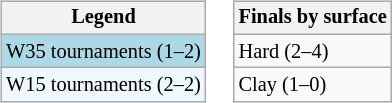<table>
<tr valign=top>
<td><br><table class="wikitable" style="font-size:85%">
<tr>
<th>Legend</th>
</tr>
<tr style="background:lightblue;">
<td>W35 tournaments (1–2)</td>
</tr>
<tr style="background:#f0f8ff;">
<td>W15 tournaments (2–2)</td>
</tr>
</table>
</td>
<td><br><table class="wikitable" style="font-size:85%">
<tr>
<th>Finals by surface</th>
</tr>
<tr>
<td>Hard (2–4)</td>
</tr>
<tr>
<td>Clay (1–0)</td>
</tr>
</table>
</td>
</tr>
</table>
